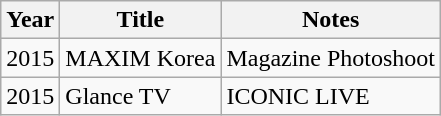<table class="wikitable">
<tr>
<th>Year</th>
<th>Title</th>
<th>Notes</th>
</tr>
<tr>
<td>2015</td>
<td>MAXIM Korea</td>
<td>Magazine Photoshoot</td>
</tr>
<tr>
<td>2015</td>
<td>Glance TV</td>
<td>ICONIC LIVE</td>
</tr>
</table>
